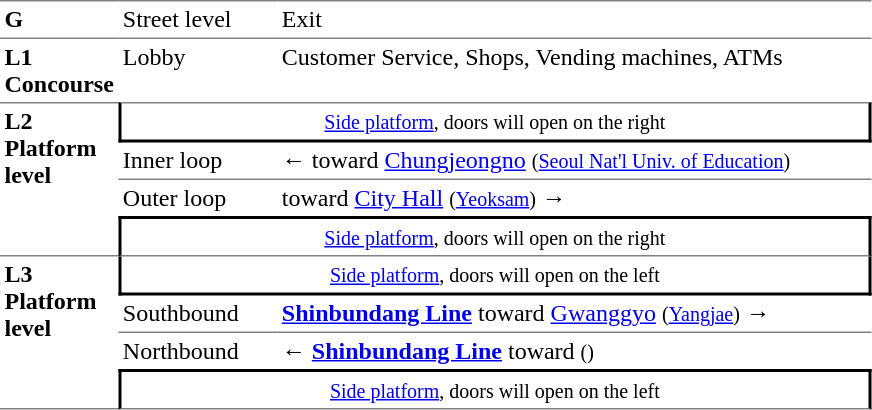<table table border=0 cellspacing=0 cellpadding=3>
<tr>
<td style="border-top:solid 1px gray;" width=50 valign=top><strong>G</strong></td>
<td style="border-top:solid 1px gray;" width=100 valign=top>Street level</td>
<td style="border-top:solid 1px gray;" width=390 valign=top>Exit</td>
</tr>
<tr>
<td style="border-top:solid 1px gray;" valign=top width=50><strong>L1<br>Concourse</strong></td>
<td style="border-top:solid 1px gray;" valign=top width=100>Lobby</td>
<td style="border-top:solid 1px gray;" valign=top width=390>Customer Service, Shops, Vending machines, ATMs</td>
</tr>
<tr>
<td style="border-top:solid 1px gray;border-bottom:solid 1px gray;" width=50 rowspan=4 valign=top><strong>L2<br>Platform level</strong></td>
<td style="border-top:solid 1px gray;border-right:solid 2px black;border-left:solid 2px black;border-bottom:solid 2px black;text-align:center;" colspan=2><small><a href='#'>Side platform</a>, doors will open on the right </small></td>
</tr>
<tr>
<td style="border-bottom:solid 1px gray;" width=100>Inner loop</td>
<td style="border-bottom:solid 1px gray;" width=390>←  toward <a href='#'>Chungjeongno</a> <small>(<a href='#'>Seoul Nat'l Univ. of Education</a>)</small></td>
</tr>
<tr>
<td>Outer loop</td>
<td>  toward <a href='#'>City Hall</a> <small>(<a href='#'>Yeoksam</a>)</small> →</td>
</tr>
<tr>
<td style="border-top:solid 2px black;border-right:solid 2px black;border-left:solid 2px black;border-bottom:solid 1px gray;text-align:center;" colspan=2><small><a href='#'>Side platform</a>, doors will open on the right </small></td>
</tr>
<tr>
<td style="border-top:solid 0 gray;border-bottom:solid 1px gray;" width=50 rowspan=4 valign=top><strong>L3<br>Platform level</strong></td>
<td style="border-top:solid 0gray;border-right:solid 2px black;border-left:solid 2px black;border-bottom:solid 2px black;text-align:center;" colspan=2><small><a href='#'>Side platform</a>, doors will open on the left </small></td>
</tr>
<tr>
<td>Southbound</td>
<td> <a href='#'><span><strong>Shinbundang Line</strong></span></a> toward <a href='#'>Gwanggyo</a> <small>(<a href='#'>Yangjae</a>)</small> →</td>
</tr>
<tr>
<td style="border-bottom:solid 0px gray;border-top:solid 1px gray;" width=100>Northbound</td>
<td style="border-bottom:solid 0px gray;border-top:solid 1px gray;" width=390>← <a href='#'><span><strong>Shinbundang Line</strong></span></a> toward  <small>()</small></td>
</tr>
<tr>
<td style="border-top:solid 2px black;border-right:solid 2px black;border-left:solid 2px black;border-bottom:solid 1px gray;text-align:center;" colspan=2><small><a href='#'>Side platform</a>, doors will open on the left </small></td>
</tr>
</table>
